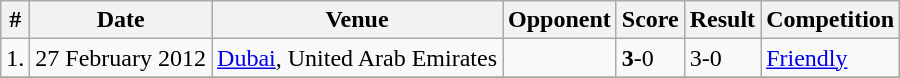<table class="wikitable">
<tr>
<th>#</th>
<th>Date</th>
<th>Venue</th>
<th>Opponent</th>
<th>Score</th>
<th>Result</th>
<th>Competition</th>
</tr>
<tr>
<td>1.</td>
<td>27 February 2012</td>
<td><a href='#'>Dubai</a>, United Arab Emirates</td>
<td></td>
<td><strong>3</strong>-0</td>
<td>3-0</td>
<td><a href='#'>Friendly</a></td>
</tr>
<tr>
</tr>
</table>
